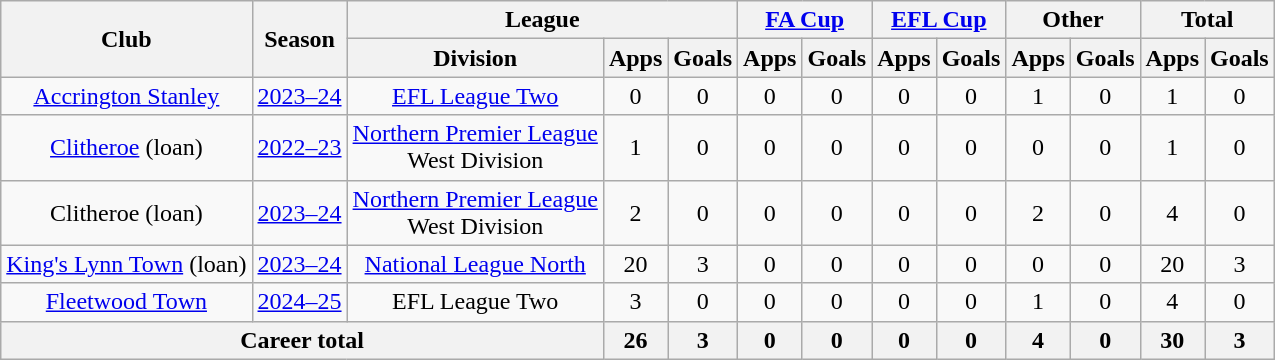<table class="wikitable" style="text-align:center;">
<tr>
<th rowspan="2">Club</th>
<th rowspan="2">Season</th>
<th colspan="3">League</th>
<th colspan="2"><a href='#'>FA Cup</a></th>
<th colspan="2"><a href='#'>EFL Cup</a></th>
<th colspan="2">Other</th>
<th colspan="2">Total</th>
</tr>
<tr>
<th>Division</th>
<th>Apps</th>
<th>Goals</th>
<th>Apps</th>
<th>Goals</th>
<th>Apps</th>
<th>Goals</th>
<th>Apps</th>
<th>Goals</th>
<th>Apps</th>
<th>Goals</th>
</tr>
<tr>
<td><a href='#'>Accrington Stanley</a></td>
<td><a href='#'>2023–24</a></td>
<td><a href='#'>EFL League Two</a></td>
<td>0</td>
<td>0</td>
<td>0</td>
<td>0</td>
<td>0</td>
<td>0</td>
<td>1</td>
<td>0</td>
<td>1</td>
<td>0</td>
</tr>
<tr>
<td><a href='#'>Clitheroe</a> (loan)</td>
<td><a href='#'>2022–23</a></td>
<td><a href='#'>Northern Premier League</a><br>West Division</td>
<td>1</td>
<td>0</td>
<td>0</td>
<td>0</td>
<td>0</td>
<td>0</td>
<td>0</td>
<td>0</td>
<td>1</td>
<td>0</td>
</tr>
<tr>
<td>Clitheroe (loan)</td>
<td><a href='#'>2023–24</a></td>
<td><a href='#'>Northern Premier League</a><br>West Division</td>
<td>2</td>
<td>0</td>
<td>0</td>
<td>0</td>
<td>0</td>
<td>0</td>
<td>2</td>
<td>0</td>
<td>4</td>
<td>0</td>
</tr>
<tr>
<td><a href='#'>King's Lynn Town</a> (loan)</td>
<td><a href='#'>2023–24</a></td>
<td><a href='#'>National League North</a></td>
<td>20</td>
<td>3</td>
<td>0</td>
<td>0</td>
<td>0</td>
<td>0</td>
<td>0</td>
<td>0</td>
<td>20</td>
<td>3</td>
</tr>
<tr>
<td><a href='#'>Fleetwood Town</a></td>
<td><a href='#'>2024–25</a></td>
<td>EFL League Two</td>
<td>3</td>
<td>0</td>
<td>0</td>
<td>0</td>
<td>0</td>
<td>0</td>
<td>1</td>
<td>0</td>
<td>4</td>
<td>0</td>
</tr>
<tr>
<th colspan="3">Career total</th>
<th>26</th>
<th>3</th>
<th>0</th>
<th>0</th>
<th>0</th>
<th>0</th>
<th>4</th>
<th>0</th>
<th>30</th>
<th>3</th>
</tr>
</table>
